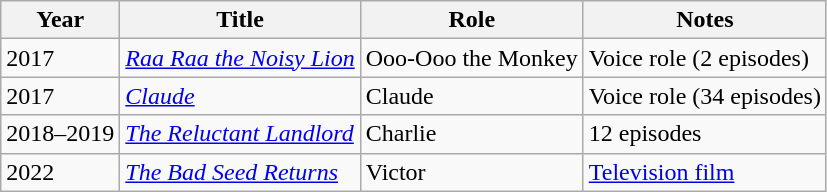<table class="wikitable">
<tr>
<th>Year</th>
<th>Title</th>
<th>Role</th>
<th>Notes</th>
</tr>
<tr>
<td>2017</td>
<td><em><a href='#'>Raa Raa the Noisy Lion</a></em></td>
<td>Ooo-Ooo the Monkey</td>
<td>Voice role (2 episodes)</td>
</tr>
<tr>
<td>2017</td>
<td><em><a href='#'>Claude</a></em></td>
<td>Claude</td>
<td>Voice role (34 episodes)</td>
</tr>
<tr>
<td>2018–2019</td>
<td><em><a href='#'>The Reluctant Landlord</a></em></td>
<td>Charlie</td>
<td>12 episodes</td>
</tr>
<tr>
<td>2022</td>
<td><em><a href='#'>The Bad Seed Returns</a></em></td>
<td>Victor</td>
<td><a href='#'>Television film</a></td>
</tr>
</table>
